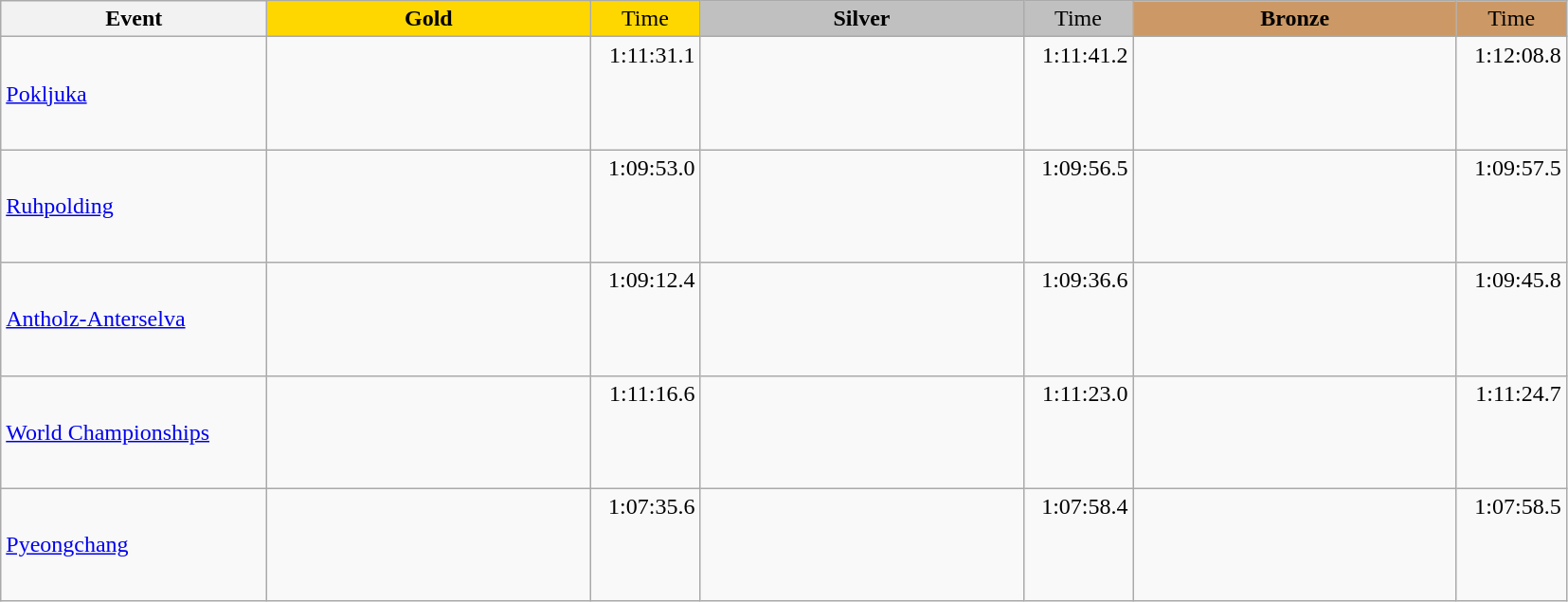<table class="wikitable">
<tr>
<th width="180">Event</th>
<th width="220" style="background:gold">Gold</th>
<th width="70" style="background:gold;font-weight:normal">Time</th>
<th width="220" style="background:silver">Silver</th>
<th width="70" style="background:silver;font-weight:normal">Time</th>
<th width="220" style="background:#CC9966">Bronze</th>
<th width="70" style="background:#CC9966;font-weight:normal">Time</th>
</tr>
<tr>
<td><a href='#'>Pokljuka</a><br></td>
<td></td>
<td align="right">1:11:31.1 <br>  <br>  <br>  <br> </td>
<td></td>
<td align="right">1:11:41.2 <br>  <br>  <br>  <br> </td>
<td></td>
<td align="right">1:12:08.8 <br>  <br>  <br>  <br> </td>
</tr>
<tr>
<td><a href='#'>Ruhpolding</a><br></td>
<td></td>
<td align="right">1:09:53.0 <br>  <br>  <br>  <br> </td>
<td></td>
<td align="right">1:09:56.5 <br>  <br>  <br>  <br> </td>
<td></td>
<td align="right">1:09:57.5 <br>  <br>  <br>  <br> </td>
</tr>
<tr>
<td><a href='#'>Antholz-Anterselva</a><br></td>
<td></td>
<td align="right">1:09:12.4 <br>  <br>  <br>  <br> </td>
<td></td>
<td align="right">1:09:36.6 <br>  <br>  <br>  <br> </td>
<td></td>
<td align="right">1:09:45.8 <br>  <br>  <br>  <br> </td>
</tr>
<tr>
<td><a href='#'>World Championships</a><br></td>
<td></td>
<td align="right">1:11:16.6 <br>  <br>  <br>  <br> </td>
<td></td>
<td align="right">1:11:23.0 <br>  <br>  <br>  <br> </td>
<td></td>
<td align="right">1:11:24.7 <br>  <br>  <br>  <br> </td>
</tr>
<tr>
<td><a href='#'>Pyeongchang</a><br></td>
<td></td>
<td align="right">1:07:35.6 <br>  <br>  <br>  <br> </td>
<td></td>
<td align="right">1:07:58.4 <br>  <br>  <br>  <br> </td>
<td></td>
<td align="right">1:07:58.5 <br>  <br>  <br>  <br> </td>
</tr>
</table>
